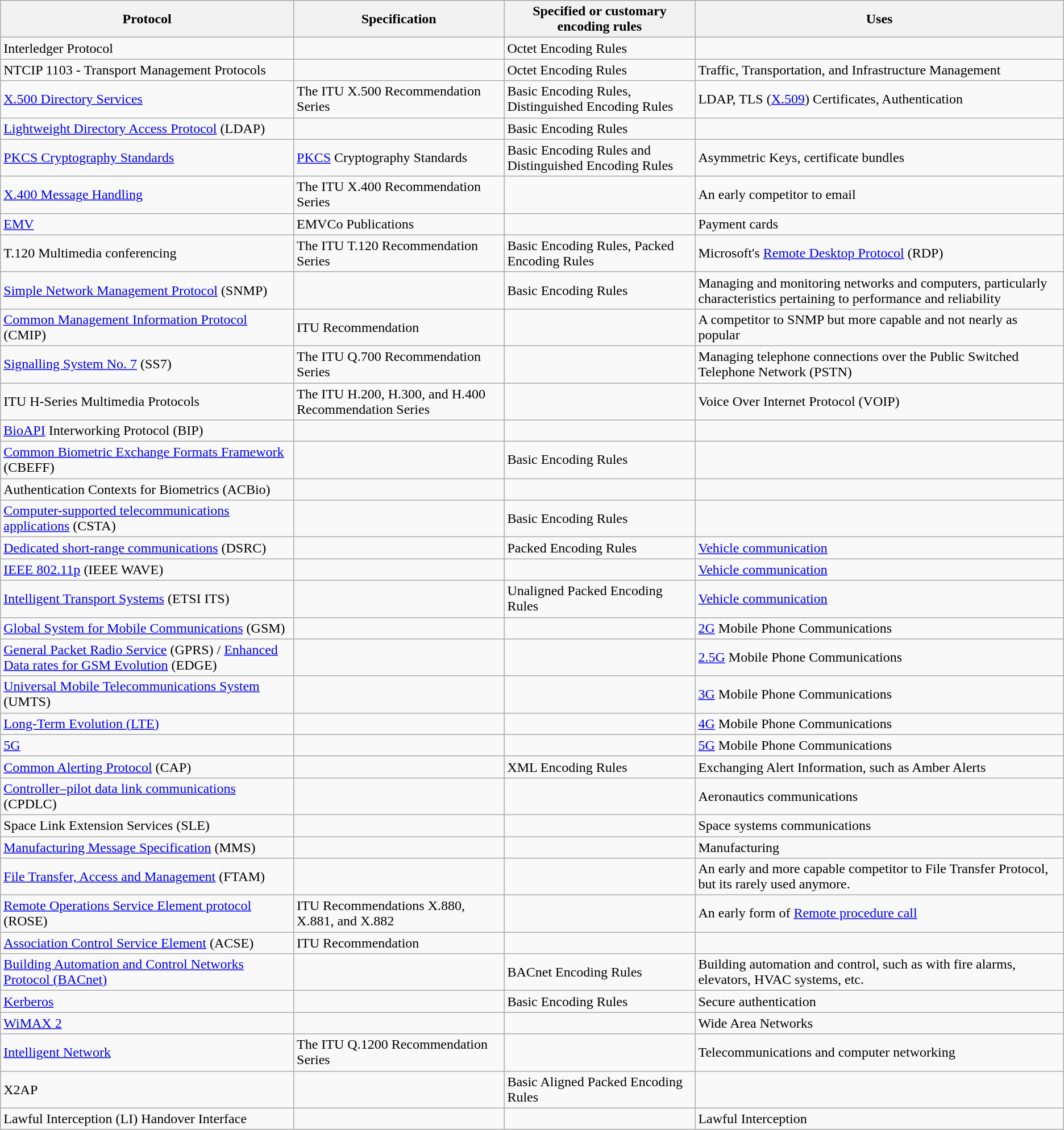<table class="wikitable">
<tr>
<th>Protocol</th>
<th>Specification</th>
<th>Specified or customary encoding rules</th>
<th>Uses</th>
</tr>
<tr>
<td>Interledger Protocol</td>
<td></td>
<td>Octet Encoding Rules</td>
<td></td>
</tr>
<tr>
<td>NTCIP 1103 - Transport Management Protocols</td>
<td></td>
<td>Octet Encoding Rules</td>
<td>Traffic, Transportation, and Infrastructure Management</td>
</tr>
<tr>
<td><a href='#'>X.500 Directory Services</a></td>
<td>The ITU X.500 Recommendation Series</td>
<td>Basic Encoding Rules, Distinguished Encoding Rules</td>
<td>LDAP, TLS (<a href='#'>X.509</a>) Certificates, Authentication</td>
</tr>
<tr>
<td><a href='#'>Lightweight Directory Access Protocol</a> (LDAP)</td>
<td></td>
<td>Basic Encoding Rules</td>
<td></td>
</tr>
<tr>
<td><a href='#'>PKCS Cryptography Standards</a></td>
<td><a href='#'>PKCS</a> Cryptography Standards</td>
<td>Basic Encoding Rules and Distinguished Encoding Rules</td>
<td>Asymmetric Keys, certificate bundles</td>
</tr>
<tr>
<td><a href='#'>X.400 Message Handling</a></td>
<td>The ITU X.400 Recommendation Series</td>
<td></td>
<td>An early competitor to email</td>
</tr>
<tr>
<td><a href='#'>EMV</a></td>
<td>EMVCo Publications</td>
<td></td>
<td>Payment cards</td>
</tr>
<tr>
<td>T.120 Multimedia conferencing</td>
<td>The ITU T.120 Recommendation Series</td>
<td>Basic Encoding Rules, Packed Encoding Rules</td>
<td>Microsoft's <a href='#'>Remote Desktop Protocol</a> (RDP)</td>
</tr>
<tr>
<td><a href='#'>Simple Network Management Protocol</a> (SNMP)</td>
<td></td>
<td>Basic Encoding Rules</td>
<td>Managing and monitoring networks and computers, particularly characteristics pertaining to performance and reliability</td>
</tr>
<tr>
<td><a href='#'>Common Management Information Protocol</a> (CMIP)</td>
<td>ITU Recommendation </td>
<td></td>
<td>A competitor to SNMP but more capable and not nearly as popular</td>
</tr>
<tr>
<td><a href='#'>Signalling System No. 7</a> (SS7)</td>
<td>The ITU Q.700 Recommendation Series</td>
<td></td>
<td>Managing telephone connections over the Public Switched Telephone Network (PSTN)</td>
</tr>
<tr>
<td>ITU H-Series Multimedia Protocols</td>
<td>The ITU H.200, H.300, and H.400 Recommendation Series</td>
<td></td>
<td>Voice Over Internet Protocol (VOIP)</td>
</tr>
<tr>
<td><a href='#'>BioAPI</a> Interworking Protocol (BIP)</td>
<td></td>
<td></td>
<td></td>
</tr>
<tr>
<td><a href='#'>Common Biometric Exchange Formats Framework</a> (CBEFF)</td>
<td></td>
<td>Basic Encoding Rules</td>
<td></td>
</tr>
<tr>
<td>Authentication Contexts for Biometrics (ACBio)</td>
<td></td>
<td></td>
<td></td>
</tr>
<tr>
<td><a href='#'>Computer-supported telecommunications applications</a> (CSTA)</td>
<td></td>
<td>Basic Encoding Rules</td>
<td></td>
</tr>
<tr>
<td><a href='#'>Dedicated short-range communications</a> (DSRC)</td>
<td></td>
<td>Packed Encoding Rules</td>
<td><a href='#'>Vehicle communication</a></td>
</tr>
<tr>
<td><a href='#'>IEEE 802.11p</a> (IEEE WAVE)</td>
<td></td>
<td></td>
<td><a href='#'>Vehicle communication</a></td>
</tr>
<tr>
<td><a href='#'>Intelligent Transport Systems</a> (ETSI ITS)</td>
<td><br></td>
<td>Unaligned Packed Encoding Rules</td>
<td><a href='#'>Vehicle communication</a></td>
</tr>
<tr>
<td><a href='#'>Global System for Mobile Communications</a> (GSM)</td>
<td></td>
<td></td>
<td><a href='#'>2G</a> Mobile Phone Communications</td>
</tr>
<tr>
<td><a href='#'>General Packet Radio Service</a> (GPRS) / <a href='#'>Enhanced Data rates for GSM Evolution</a> (EDGE)</td>
<td></td>
<td></td>
<td><a href='#'>2.5G</a> Mobile Phone Communications</td>
</tr>
<tr>
<td><a href='#'>Universal Mobile Telecommunications System</a> (UMTS)</td>
<td></td>
<td></td>
<td><a href='#'>3G</a> Mobile Phone Communications</td>
</tr>
<tr>
<td><a href='#'>Long-Term Evolution (LTE)</a></td>
<td></td>
<td></td>
<td><a href='#'>4G</a> Mobile Phone Communications</td>
</tr>
<tr>
<td><a href='#'>5G</a></td>
<td></td>
<td></td>
<td><a href='#'>5G</a> Mobile Phone Communications</td>
</tr>
<tr>
<td><a href='#'>Common Alerting Protocol</a> (CAP)</td>
<td></td>
<td>XML Encoding Rules</td>
<td>Exchanging Alert Information, such as Amber Alerts</td>
</tr>
<tr>
<td><a href='#'>Controller–pilot data link communications</a> (CPDLC)</td>
<td></td>
<td></td>
<td>Aeronautics communications</td>
</tr>
<tr>
<td>Space Link Extension Services (SLE)</td>
<td></td>
<td></td>
<td>Space systems communications</td>
</tr>
<tr>
<td><a href='#'>Manufacturing Message Specification</a> (MMS)</td>
<td></td>
<td></td>
<td>Manufacturing</td>
</tr>
<tr>
<td><a href='#'>File Transfer, Access and Management</a> (FTAM)</td>
<td></td>
<td></td>
<td>An early and more capable competitor to File Transfer Protocol, but its rarely used anymore.</td>
</tr>
<tr>
<td><a href='#'>Remote Operations Service Element protocol</a> (ROSE)</td>
<td>ITU Recommendations X.880, X.881, and X.882</td>
<td></td>
<td>An early form of <a href='#'>Remote procedure call</a></td>
</tr>
<tr>
<td><a href='#'>Association Control Service Element</a> (ACSE)</td>
<td>ITU Recommendation </td>
<td></td>
<td></td>
</tr>
<tr>
<td><a href='#'>Building Automation and Control Networks Protocol (BACnet)</a></td>
<td></td>
<td>BACnet Encoding Rules</td>
<td>Building automation and control, such as with fire alarms, elevators, HVAC systems, etc.</td>
</tr>
<tr>
<td><a href='#'>Kerberos</a></td>
<td></td>
<td>Basic Encoding Rules</td>
<td>Secure authentication</td>
</tr>
<tr>
<td><a href='#'>WiMAX 2</a></td>
<td></td>
<td></td>
<td>Wide Area Networks</td>
</tr>
<tr>
<td><a href='#'>Intelligent Network</a></td>
<td>The ITU Q.1200 Recommendation Series</td>
<td></td>
<td>Telecommunications and computer networking</td>
</tr>
<tr>
<td>X2AP</td>
<td></td>
<td>Basic Aligned Packed Encoding Rules</td>
<td></td>
</tr>
<tr>
<td>Lawful Interception (LI) Handover Interface</td>
<td></td>
<td></td>
<td>Lawful Interception</td>
</tr>
</table>
